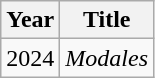<table class="wikitable">
<tr>
<th>Year</th>
<th>Title</th>
</tr>
<tr>
<td>2024</td>
<td><em>Modales</em></td>
</tr>
</table>
